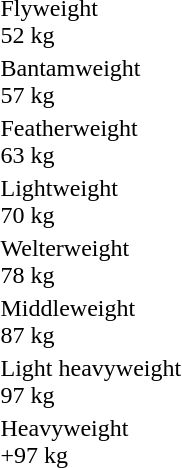<table>
<tr>
<td>Flyweight<br>52 kg</td>
<td></td>
<td></td>
<td></td>
</tr>
<tr>
<td>Bantamweight<br>57 kg</td>
<td></td>
<td></td>
<td></td>
</tr>
<tr>
<td>Featherweight<br>63 kg</td>
<td></td>
<td></td>
<td></td>
</tr>
<tr>
<td>Lightweight<br>70 kg</td>
<td></td>
<td></td>
<td></td>
</tr>
<tr>
<td>Welterweight<br>78 kg</td>
<td></td>
<td></td>
<td></td>
</tr>
<tr>
<td>Middleweight<br>87 kg</td>
<td></td>
<td></td>
<td></td>
</tr>
<tr>
<td>Light heavyweight<br>97 kg</td>
<td></td>
<td></td>
<td></td>
</tr>
<tr>
<td>Heavyweight<br>+97 kg</td>
<td></td>
<td></td>
<td></td>
</tr>
</table>
